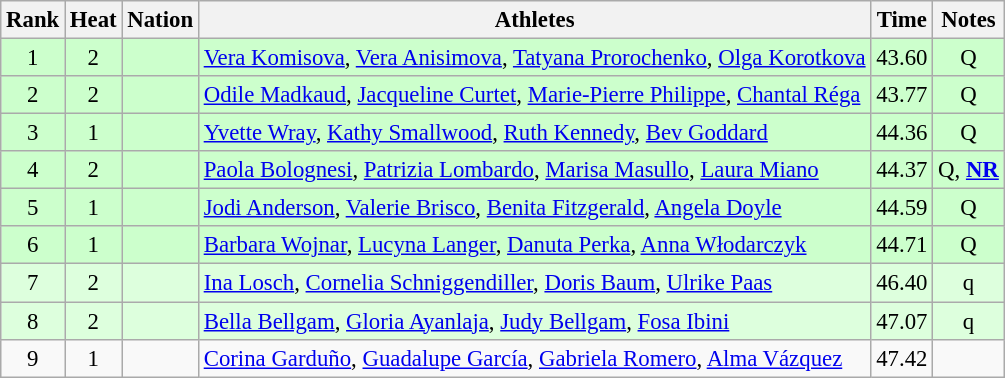<table class="wikitable sortable" style="text-align:center;font-size:95%">
<tr>
<th>Rank</th>
<th>Heat</th>
<th>Nation</th>
<th>Athletes</th>
<th>Time</th>
<th>Notes</th>
</tr>
<tr bgcolor=ccffcc>
<td>1</td>
<td>2</td>
<td align=left></td>
<td align=left><a href='#'>Vera Komisova</a>, <a href='#'>Vera Anisimova</a>, <a href='#'>Tatyana Prorochenko</a>, <a href='#'>Olga Korotkova</a></td>
<td>43.60</td>
<td>Q</td>
</tr>
<tr bgcolor=ccffcc>
<td>2</td>
<td>2</td>
<td align=left></td>
<td align=left><a href='#'>Odile Madkaud</a>, <a href='#'>Jacqueline Curtet</a>, <a href='#'>Marie-Pierre Philippe</a>, <a href='#'>Chantal Réga</a></td>
<td>43.77</td>
<td>Q</td>
</tr>
<tr bgcolor=ccffcc>
<td>3</td>
<td>1</td>
<td align=left></td>
<td align=left><a href='#'>Yvette Wray</a>, <a href='#'>Kathy Smallwood</a>, <a href='#'>Ruth Kennedy</a>, <a href='#'>Bev Goddard</a></td>
<td>44.36</td>
<td>Q</td>
</tr>
<tr bgcolor=ccffcc>
<td>4</td>
<td>2</td>
<td align=left></td>
<td align=left><a href='#'>Paola Bolognesi</a>, <a href='#'>Patrizia Lombardo</a>, <a href='#'>Marisa Masullo</a>, <a href='#'>Laura Miano</a></td>
<td>44.37</td>
<td>Q, <strong><a href='#'>NR</a></strong></td>
</tr>
<tr bgcolor=ccffcc>
<td>5</td>
<td>1</td>
<td align=left></td>
<td align=left><a href='#'>Jodi Anderson</a>, <a href='#'>Valerie Brisco</a>, <a href='#'>Benita Fitzgerald</a>, <a href='#'>Angela Doyle</a></td>
<td>44.59</td>
<td>Q</td>
</tr>
<tr bgcolor=ccffcc>
<td>6</td>
<td>1</td>
<td align=left></td>
<td align=left><a href='#'>Barbara Wojnar</a>, <a href='#'>Lucyna Langer</a>, <a href='#'>Danuta Perka</a>, <a href='#'>Anna Włodarczyk</a></td>
<td>44.71</td>
<td>Q</td>
</tr>
<tr bgcolor=ddffdd>
<td>7</td>
<td>2</td>
<td align=left></td>
<td align=left><a href='#'>Ina Losch</a>, <a href='#'>Cornelia Schniggendiller</a>, <a href='#'>Doris Baum</a>, <a href='#'>Ulrike Paas</a></td>
<td>46.40</td>
<td>q</td>
</tr>
<tr bgcolor=ddffdd>
<td>8</td>
<td>2</td>
<td align=left></td>
<td align=left><a href='#'>Bella Bellgam</a>, <a href='#'>Gloria Ayanlaja</a>, <a href='#'>Judy Bellgam</a>, <a href='#'>Fosa Ibini</a></td>
<td>47.07</td>
<td>q</td>
</tr>
<tr>
<td>9</td>
<td>1</td>
<td align=left></td>
<td align=left><a href='#'>Corina Garduño</a>, <a href='#'>Guadalupe García</a>, <a href='#'>Gabriela Romero</a>, <a href='#'>Alma Vázquez</a></td>
<td>47.42</td>
<td></td>
</tr>
</table>
